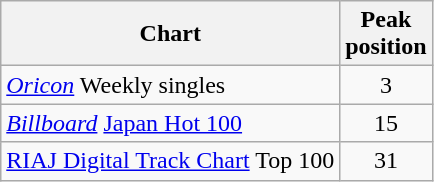<table class="wikitable">
<tr>
<th>Chart</th>
<th>Peak<br>position</th>
</tr>
<tr>
<td><em><a href='#'>Oricon</a></em> Weekly singles</td>
<td align="center">3</td>
</tr>
<tr>
<td><em><a href='#'>Billboard</a></em> <a href='#'>Japan Hot 100</a></td>
<td align="center">15</td>
</tr>
<tr>
<td><a href='#'>RIAJ Digital Track Chart</a> Top 100</td>
<td align="center">31</td>
</tr>
</table>
